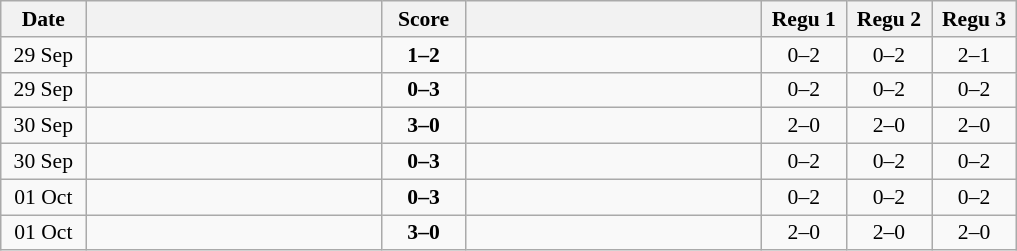<table class="wikitable" style="text-align: center; font-size:90% ">
<tr>
<th width="50">Date</th>
<th align="right" width="190"></th>
<th width="50">Score</th>
<th align="left" width="190"></th>
<th width="50">Regu 1</th>
<th width="50">Regu 2</th>
<th width="50">Regu 3</th>
</tr>
<tr>
<td>29 Sep</td>
<td align=right></td>
<td align=center><strong>1–2</strong></td>
<td align=left><strong></strong></td>
<td>0–2</td>
<td>0–2</td>
<td>2–1</td>
</tr>
<tr>
<td>29 Sep</td>
<td align=right></td>
<td align=center><strong>0–3</strong></td>
<td align=left><strong></strong></td>
<td>0–2</td>
<td>0–2</td>
<td>0–2</td>
</tr>
<tr>
<td>30 Sep</td>
<td align=right><strong></strong></td>
<td align=center><strong>3–0</strong></td>
<td align=left></td>
<td>2–0</td>
<td>2–0</td>
<td>2–0</td>
</tr>
<tr>
<td>30 Sep</td>
<td align=right></td>
<td align=center><strong>0–3</strong></td>
<td align=left><strong></strong></td>
<td>0–2</td>
<td>0–2</td>
<td>0–2</td>
</tr>
<tr>
<td>01 Oct</td>
<td align=right></td>
<td align=center><strong>0–3</strong></td>
<td align=left><strong></strong></td>
<td>0–2</td>
<td>0–2</td>
<td>0–2</td>
</tr>
<tr>
<td>01 Oct</td>
<td align=right><strong></strong></td>
<td align=center><strong>3–0</strong></td>
<td align=left></td>
<td>2–0</td>
<td>2–0</td>
<td>2–0</td>
</tr>
</table>
